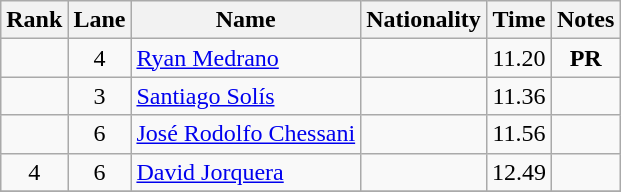<table class="wikitable sortable" style="text-align:center">
<tr>
<th>Rank</th>
<th>Lane</th>
<th>Name</th>
<th>Nationality</th>
<th>Time</th>
<th>Notes</th>
</tr>
<tr>
<td></td>
<td>4</td>
<td align=left><a href='#'>Ryan Medrano</a></td>
<td align=left></td>
<td>11.20</td>
<td><strong>PR</strong></td>
</tr>
<tr>
<td></td>
<td>3</td>
<td align=left><a href='#'>Santiago Solís</a></td>
<td align=left></td>
<td>11.36</td>
<td></td>
</tr>
<tr>
<td></td>
<td>6</td>
<td align=left><a href='#'>José Rodolfo Chessani</a></td>
<td align=left></td>
<td>11.56</td>
<td></td>
</tr>
<tr>
<td>4</td>
<td>6</td>
<td align=left><a href='#'>David Jorquera</a></td>
<td align=left></td>
<td>12.49</td>
<td></td>
</tr>
<tr>
</tr>
</table>
